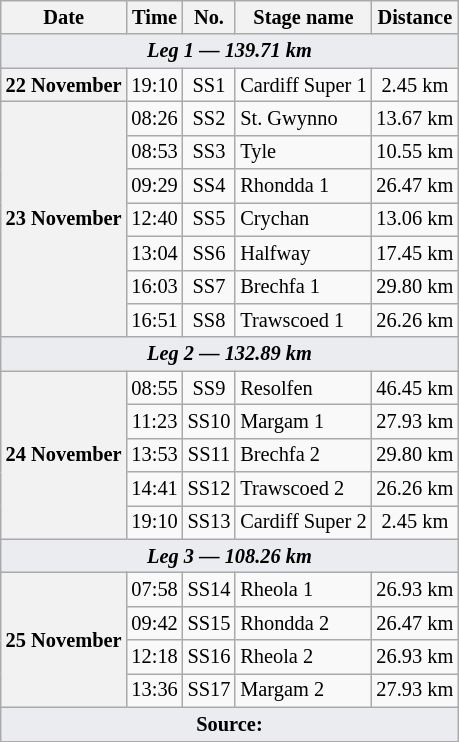<table class="wikitable" style="font-size: 85%;">
<tr>
<th>Date</th>
<th>Time</th>
<th>No.</th>
<th>Stage name</th>
<th>Distance</th>
</tr>
<tr>
<td style="background-color:#EAECF0; text-align:center" colspan="5"><strong><em>Leg 1 — 139.71 km</em></strong></td>
</tr>
<tr>
<th rowspan="1">22 November</th>
<td align="center">19:10</td>
<td align="center">SS1</td>
<td>Cardiff Super 1</td>
<td align="center">2.45 km</td>
</tr>
<tr>
<th rowspan="7">23 November</th>
<td align="center">08:26</td>
<td align="center">SS2</td>
<td>St. Gwynno</td>
<td align="center">13.67 km</td>
</tr>
<tr>
<td align="center">08:53</td>
<td align="center">SS3</td>
<td>Tyle</td>
<td align="center">10.55 km</td>
</tr>
<tr>
<td align="center">09:29</td>
<td align="center">SS4</td>
<td>Rhondda 1</td>
<td align="center">26.47 km</td>
</tr>
<tr>
<td align="center">12:40</td>
<td align="center">SS5</td>
<td>Crychan</td>
<td align="center">13.06 km</td>
</tr>
<tr>
<td align="center">13:04</td>
<td align="center">SS6</td>
<td>Halfway</td>
<td align="center">17.45 km</td>
</tr>
<tr>
<td align="center">16:03</td>
<td align="center">SS7</td>
<td>Brechfa 1</td>
<td align="center">29.80 km</td>
</tr>
<tr>
<td align="center">16:51</td>
<td align="center">SS8</td>
<td>Trawscoed 1</td>
<td align="center">26.26 km</td>
</tr>
<tr>
<td style="background-color:#EAECF0; text-align:center" colspan="5"><strong><em>Leg 2 — 132.89 km</em></strong></td>
</tr>
<tr>
<th rowspan="5">24 November</th>
<td align="center">08:55</td>
<td align="center">SS9</td>
<td>Resolfen</td>
<td align="center">46.45 km</td>
</tr>
<tr>
<td align="center">11:23</td>
<td align="center">SS10</td>
<td>Margam 1</td>
<td align="center">27.93 km</td>
</tr>
<tr>
<td align="center">13:53</td>
<td align="center">SS11</td>
<td>Brechfa 2</td>
<td align="center">29.80 km</td>
</tr>
<tr>
<td align="center">14:41</td>
<td align="center">SS12</td>
<td>Trawscoed 2</td>
<td align="center">26.26 km</td>
</tr>
<tr>
<td align="center">19:10</td>
<td align="center">SS13</td>
<td>Cardiff Super 2</td>
<td align="center">2.45 km</td>
</tr>
<tr>
<td style="background-color:#EAECF0; text-align:center" colspan="5"><strong><em>Leg 3 — 108.26 km</em></strong></td>
</tr>
<tr>
<th rowspan="4">25 November</th>
<td align="center">07:58</td>
<td align="center">SS14</td>
<td>Rheola 1</td>
<td align="center">26.93 km</td>
</tr>
<tr>
<td align="center">09:42</td>
<td align="center">SS15</td>
<td>Rhondda 2</td>
<td align="center">26.47 km</td>
</tr>
<tr>
<td align="center">12:18</td>
<td align="center">SS16</td>
<td>Rheola 2</td>
<td align="center">26.93 km</td>
</tr>
<tr>
<td align="center">13:36</td>
<td align="center">SS17</td>
<td>Margam 2</td>
<td align="center">27.93 km</td>
</tr>
<tr>
<td style="background-color:#EAECF0; text-align:center" colspan="5"><strong>Source:</strong></td>
</tr>
<tr>
</tr>
</table>
